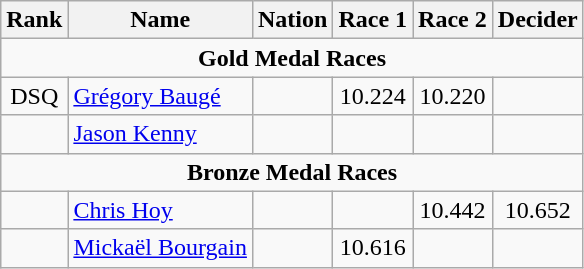<table class="wikitable" style="text-align:center">
<tr>
<th>Rank</th>
<th>Name</th>
<th>Nation</th>
<th>Race 1</th>
<th>Race 2</th>
<th>Decider</th>
</tr>
<tr>
<td colspan=6><strong>Gold Medal Races</strong></td>
</tr>
<tr>
<td>DSQ</td>
<td align=left><a href='#'>Grégory Baugé</a></td>
<td align=left></td>
<td>10.224</td>
<td>10.220</td>
<td></td>
</tr>
<tr>
<td></td>
<td align=left><a href='#'>Jason Kenny</a></td>
<td align=left></td>
<td></td>
<td></td>
<td></td>
</tr>
<tr>
<td colspan=6><strong>Bronze Medal Races</strong></td>
</tr>
<tr>
<td></td>
<td align=left><a href='#'>Chris Hoy</a></td>
<td align=left></td>
<td></td>
<td>10.442</td>
<td>10.652</td>
</tr>
<tr>
<td></td>
<td align=left><a href='#'>Mickaël Bourgain</a></td>
<td align=left></td>
<td>10.616</td>
<td></td>
<td></td>
</tr>
</table>
